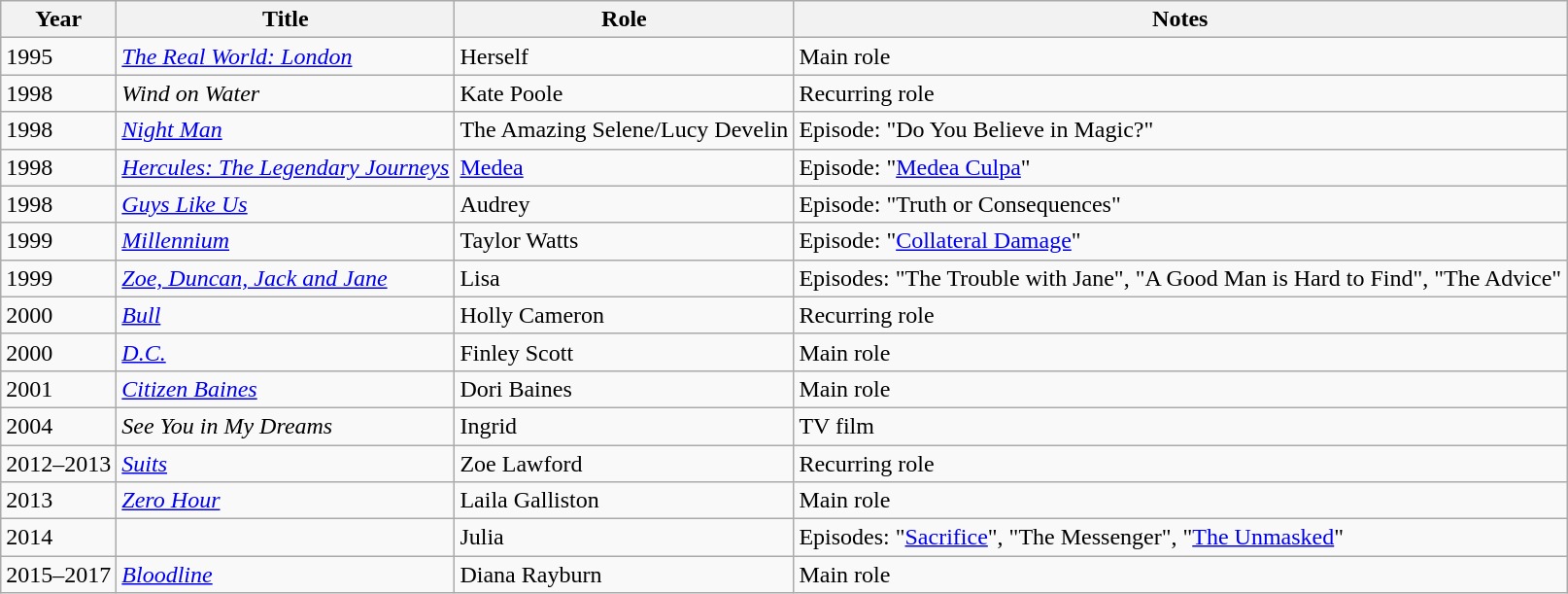<table class="wikitable sortable">
<tr>
<th>Year</th>
<th>Title</th>
<th>Role</th>
<th class="unsortable">Notes</th>
</tr>
<tr>
<td>1995</td>
<td><em><a href='#'>The Real World: London</a></em></td>
<td>Herself</td>
<td>Main role</td>
</tr>
<tr>
<td>1998</td>
<td><em>Wind on Water</em></td>
<td>Kate Poole</td>
<td>Recurring role</td>
</tr>
<tr>
<td>1998</td>
<td><em><a href='#'>Night Man</a></em></td>
<td>The Amazing Selene/Lucy Develin</td>
<td>Episode: "Do You Believe in Magic?"</td>
</tr>
<tr>
<td>1998</td>
<td><em><a href='#'>Hercules: The Legendary Journeys</a></em></td>
<td><a href='#'>Medea</a></td>
<td>Episode: "<a href='#'>Medea Culpa</a>"</td>
</tr>
<tr>
<td>1998</td>
<td><em><a href='#'>Guys Like Us</a></em></td>
<td>Audrey</td>
<td>Episode: "Truth or Consequences"</td>
</tr>
<tr>
<td>1999</td>
<td><em><a href='#'>Millennium</a></em></td>
<td>Taylor Watts</td>
<td>Episode: "<a href='#'>Collateral Damage</a>"</td>
</tr>
<tr>
<td>1999</td>
<td><em><a href='#'>Zoe, Duncan, Jack and Jane</a></em></td>
<td>Lisa</td>
<td>Episodes: "The Trouble with Jane", "A Good Man is Hard to Find", "The Advice"</td>
</tr>
<tr>
<td>2000</td>
<td><em><a href='#'>Bull</a></em></td>
<td>Holly Cameron</td>
<td>Recurring role</td>
</tr>
<tr>
<td>2000</td>
<td><em><a href='#'>D.C.</a></em></td>
<td>Finley Scott</td>
<td>Main role</td>
</tr>
<tr>
<td>2001</td>
<td><em><a href='#'>Citizen Baines</a></em></td>
<td>Dori Baines</td>
<td>Main role</td>
</tr>
<tr>
<td>2004</td>
<td><em>See You in My Dreams</em></td>
<td>Ingrid</td>
<td>TV film</td>
</tr>
<tr>
<td>2012–2013</td>
<td><em><a href='#'>Suits</a></em></td>
<td>Zoe Lawford</td>
<td>Recurring role</td>
</tr>
<tr>
<td>2013</td>
<td><em><a href='#'>Zero Hour</a></em></td>
<td>Laila Galliston</td>
<td>Main role</td>
</tr>
<tr>
<td>2014</td>
<td><em></em></td>
<td>Julia</td>
<td>Episodes: "<a href='#'>Sacrifice</a>", "The Messenger", "<a href='#'>The Unmasked</a>"</td>
</tr>
<tr>
<td>2015–2017</td>
<td><em><a href='#'>Bloodline</a></em></td>
<td>Diana Rayburn</td>
<td>Main role</td>
</tr>
</table>
